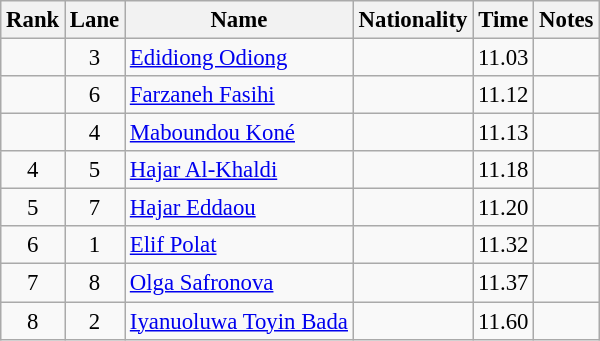<table class="wikitable sortable" style="text-align:center;font-size:95%">
<tr>
<th>Rank</th>
<th>Lane</th>
<th>Name</th>
<th>Nationality</th>
<th>Time</th>
<th>Notes</th>
</tr>
<tr>
<td></td>
<td>3</td>
<td align=left><a href='#'>Edidiong Odiong</a></td>
<td align=left></td>
<td>11.03</td>
<td></td>
</tr>
<tr>
<td></td>
<td>6</td>
<td align=left><a href='#'>Farzaneh Fasihi</a></td>
<td align=left></td>
<td>11.12</td>
<td></td>
</tr>
<tr>
<td></td>
<td>4</td>
<td align=left><a href='#'>Maboundou Koné</a></td>
<td align=left></td>
<td>11.13</td>
<td></td>
</tr>
<tr>
<td>4</td>
<td>5</td>
<td align=left><a href='#'>Hajar Al-Khaldi</a></td>
<td align=left></td>
<td>11.18</td>
<td></td>
</tr>
<tr>
<td>5</td>
<td>7</td>
<td align=left><a href='#'>Hajar Eddaou</a></td>
<td align=left></td>
<td>11.20</td>
<td></td>
</tr>
<tr>
<td>6</td>
<td>1</td>
<td align=left><a href='#'>Elif Polat</a></td>
<td align=left></td>
<td>11.32</td>
<td></td>
</tr>
<tr>
<td>7</td>
<td>8</td>
<td align=left><a href='#'>Olga Safronova</a></td>
<td align=left></td>
<td>11.37</td>
<td></td>
</tr>
<tr>
<td>8</td>
<td>2</td>
<td align=left><a href='#'>Iyanuoluwa Toyin Bada</a></td>
<td align=left></td>
<td>11.60</td>
<td></td>
</tr>
</table>
